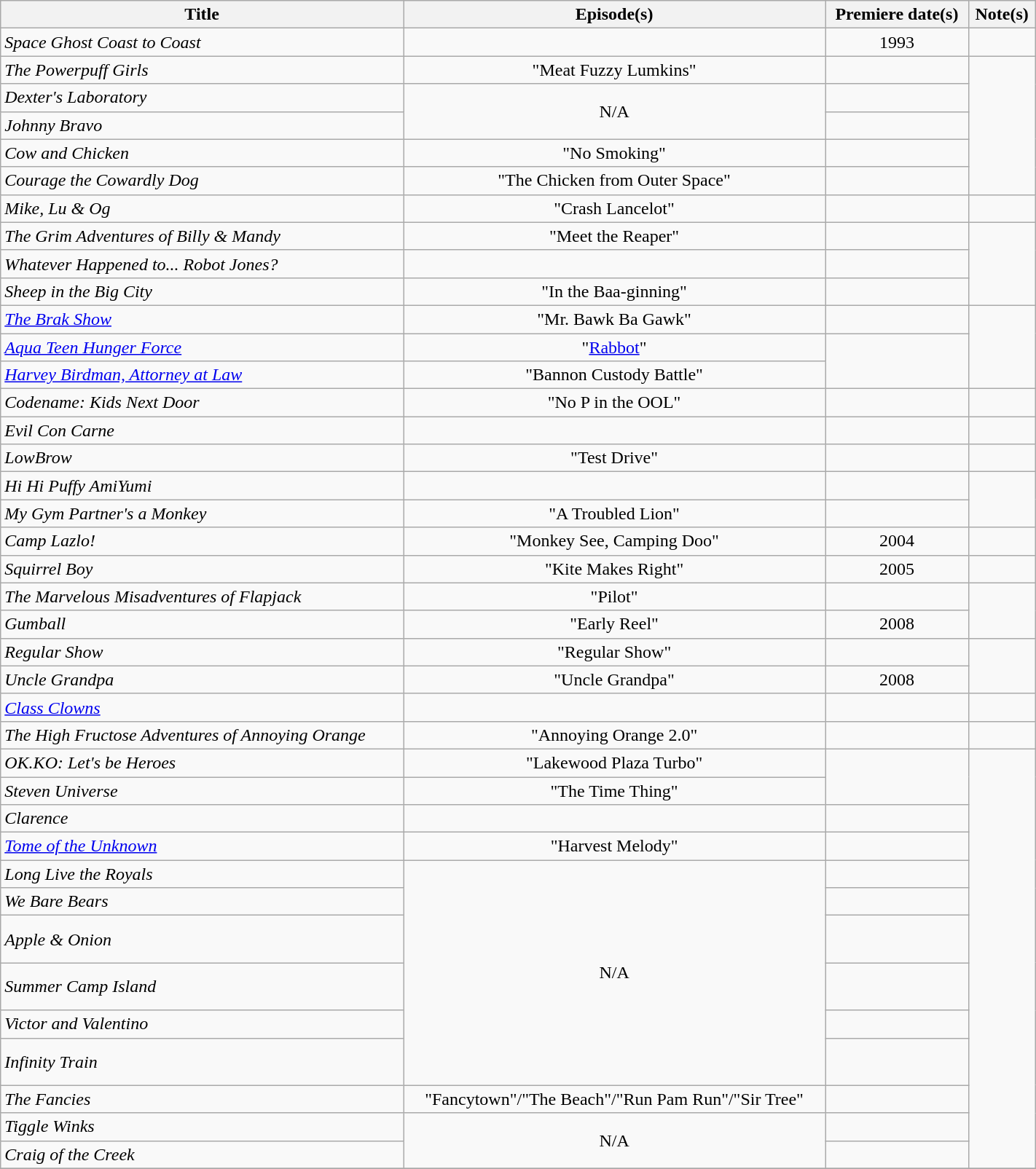<table class="wikitable plainrowheaders sortable" style="width:75%;text-align:center;">
<tr>
<th>Title</th>
<th>Episode(s)</th>
<th>Premiere date(s)</th>
<th class="unsortable">Note(s)</th>
</tr>
<tr>
<td scope="row" style="text-align:left;"><em>Space Ghost Coast to Coast</em></td>
<td></td>
<td>1993</td>
<td></td>
</tr>
<tr>
<td scope="row" style="text-align:left;"><em>The Powerpuff Girls</em></td>
<td>"Meat Fuzzy Lumkins"</td>
<td></td>
<td rowspan="5"></td>
</tr>
<tr>
<td scope="row" style="text-align:left;"><em>Dexter's Laboratory</em></td>
<td rowspan="2">N/A</td>
<td></td>
</tr>
<tr>
<td scope="row" style="text-align:left;"><em>Johnny Bravo</em></td>
<td></td>
</tr>
<tr>
<td scope="row" style="text-align:left;"><em>Cow and Chicken</em></td>
<td>"No Smoking"</td>
<td></td>
</tr>
<tr>
<td scope="row" style="text-align:left;"><em>Courage the Cowardly Dog</em></td>
<td>"The Chicken from Outer Space"</td>
<td></td>
</tr>
<tr>
<td scope="row" style="text-align:left;"><em>Mike, Lu & Og</em></td>
<td>"Crash Lancelot"</td>
<td></td>
<td></td>
</tr>
<tr>
<td scope="row" style="text-align:left;"><em>The Grim Adventures of Billy & Mandy</em></td>
<td>"Meet the Reaper"</td>
<td></td>
<td rowspan="3"></td>
</tr>
<tr>
<td scope="row" style="text-align:left;"><em>Whatever Happened to... Robot Jones?</em></td>
<td></td>
<td></td>
</tr>
<tr>
<td scope="row" style="text-align:left;"><em>Sheep in the Big City</em></td>
<td>"In the Baa-ginning"</td>
<td></td>
</tr>
<tr>
<td scope="row" style="text-align:left;"><em><a href='#'>The Brak Show</a></em></td>
<td>"Mr. Bawk Ba Gawk"</td>
<td></td>
<td rowspan="3"></td>
</tr>
<tr>
<td scope="row" style="text-align:left;"><em><a href='#'>Aqua Teen Hunger Force</a></em></td>
<td>"<a href='#'>Rabbot</a>"</td>
<td rowspan="2"></td>
</tr>
<tr>
<td scope="row" style="text-align:left;"><em><a href='#'>Harvey Birdman, Attorney at Law</a></em></td>
<td>"Bannon Custody Battle"</td>
</tr>
<tr>
<td scope="row" style="text-align:left;"><em>Codename: Kids Next Door</em></td>
<td>"No P in the OOL"</td>
<td></td>
<td></td>
</tr>
<tr>
<td scope="row" style="text-align:left;"><em>Evil Con Carne</em></td>
<td></td>
<td></td>
<td></td>
</tr>
<tr>
<td scope="row" style="text-align:left;"><em>LowBrow</em></td>
<td>"Test Drive"</td>
<td></td>
<td></td>
</tr>
<tr>
<td scope="row" style="text-align:left;"><em>Hi Hi Puffy AmiYumi</em></td>
<td></td>
<td></td>
<td rowspan="2"></td>
</tr>
<tr>
<td scope="row" style="text-align:left;"><em>My Gym Partner's a Monkey</em></td>
<td>"A Troubled Lion"</td>
<td></td>
</tr>
<tr>
<td scope="row" style="text-align:left;"><em>Camp Lazlo!</em></td>
<td>"Monkey See, Camping Doo"</td>
<td>2004</td>
<td></td>
</tr>
<tr>
<td scope="row" style="text-align:left;"><em>Squirrel Boy</em></td>
<td>"Kite Makes Right"</td>
<td>2005</td>
<td></td>
</tr>
<tr>
<td scope="row" style="text-align:left;"><em>The Marvelous Misadventures of Flapjack</em></td>
<td>"Pilot"</td>
<td></td>
<td rowspan="2"></td>
</tr>
<tr>
<td scope="row" style="text-align:left;"><em>Gumball</em></td>
<td>"Early Reel"</td>
<td>2008</td>
</tr>
<tr>
<td scope="row" style="text-align:left;"><em>Regular Show</em></td>
<td>"Regular Show"</td>
<td></td>
<td rowspan="2"></td>
</tr>
<tr>
<td scope="row" style="text-align:left;"><em>Uncle Grandpa</em></td>
<td>"Uncle Grandpa"</td>
<td>2008</td>
</tr>
<tr>
<td scope="row" style="text-align:left;"><em><a href='#'>Class Clowns</a></em></td>
<td></td>
<td></td>
<td></td>
</tr>
<tr>
<td scope="row" style="text-align:left;"><em>The High Fructose Adventures of Annoying Orange</em></td>
<td>"Annoying Orange 2.0"</td>
<td></td>
<td></td>
</tr>
<tr>
<td scope="row" style="text-align:left;"><em>OK.KO: Let's be Heroes</em></td>
<td>"Lakewood Plaza Turbo"</td>
<td rowspan="2"> </td>
<td rowspan="13"></td>
</tr>
<tr>
<td scope="row" style="text-align:left;"><em>Steven Universe</em></td>
<td>"The Time Thing"</td>
</tr>
<tr>
<td scope="row" style="text-align:left;"><em>Clarence</em></td>
<td></td>
<td> <br> </td>
</tr>
<tr>
<td scope="row" style="text-align:left;"><em><a href='#'>Tome of the Unknown</a></em></td>
<td>"Harvest Melody"</td>
<td> <br> </td>
</tr>
<tr>
<td scope="row" style="text-align:left;"><em>Long Live the Royals</em></td>
<td rowspan="6">N/A</td>
<td> </td>
</tr>
<tr>
<td scope="row" style="text-align:left;"><em>We Bare Bears</em></td>
<td> <br> </td>
</tr>
<tr>
<td scope="row" style="text-align:left;"><em>Apple & Onion</em></td>
<td> <br> <br> </td>
</tr>
<tr>
<td scope="row" style="text-align:left;"><em>Summer Camp Island</em></td>
<td> <br> <br> </td>
</tr>
<tr>
<td scope="row" style="text-align:left;"><em>Victor and Valentino</em></td>
<td></td>
</tr>
<tr>
<td scope="row" style="text-align:left;"><em>Infinity Train</em></td>
<td> <br> <br> </td>
</tr>
<tr>
<td scope="row" style="text-align:left;"><em>The Fancies</em></td>
<td>"Fancytown"/"The Beach"/"Run Pam Run"/"Sir Tree"</td>
<td> <br> </td>
</tr>
<tr>
<td scope="row" style="text-align:left;"><em>Tiggle Winks</em></td>
<td rowspan="2">N/A</td>
<td> <br> </td>
</tr>
<tr>
<td scope="row" style="text-align:left;"><em>Craig of the Creek</em></td>
<td> </td>
</tr>
<tr>
</tr>
</table>
